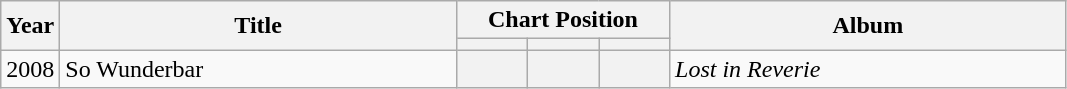<table class="wikitable">
<tr>
<th width="28" rowspan="2"><strong>Year</strong></th>
<th width="257" rowspan="2"><strong>Title</strong></th>
<th colspan="3"><strong>Chart Position</strong></th>
<th width="257" rowspan="2"><strong>Album</strong></th>
</tr>
<tr>
<th width="40"></th>
<th width="40"></th>
<th width="40"></th>
</tr>
<tr>
<td>2008</td>
<td>So Wunderbar</td>
<th></th>
<th></th>
<th></th>
<td><em>Lost in Reverie</em></td>
</tr>
</table>
